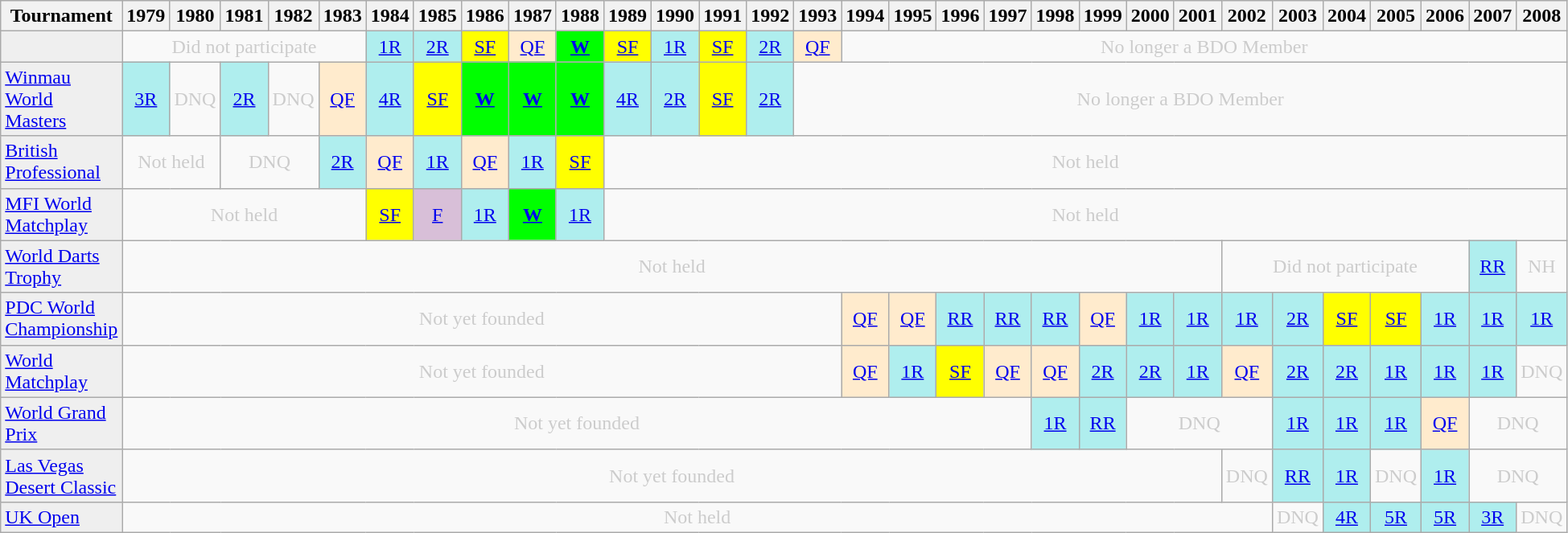<table class="wikitable" style="width:75%; margin:0">
<tr>
<th>Tournament</th>
<th>1979</th>
<th>1980</th>
<th>1981</th>
<th>1982</th>
<th>1983</th>
<th>1984</th>
<th>1985</th>
<th>1986</th>
<th>1987</th>
<th>1988</th>
<th>1989</th>
<th>1990</th>
<th>1991</th>
<th>1992</th>
<th>1993</th>
<th>1994</th>
<th>1995</th>
<th>1996</th>
<th>1997</th>
<th>1998</th>
<th>1999</th>
<th>2000</th>
<th>2001</th>
<th>2002</th>
<th>2003</th>
<th>2004</th>
<th>2005</th>
<th>2006</th>
<th>2007</th>
<th>2008</th>
</tr>
<tr>
<td style="background:#efefef;"></td>
<td colspan="5" style="text-align:center; color:#ccc;">Did not participate</td>
<td style="text-align:center; background:#afeeee;"><a href='#'>1R</a></td>
<td style="text-align:center; background:#afeeee;"><a href='#'>2R</a></td>
<td style="text-align:center; background:yellow;"><a href='#'>SF</a></td>
<td style="text-align:center; background:#ffebcd;"><a href='#'>QF</a></td>
<td style="text-align:center; background:lime;"><strong><a href='#'>W</a></strong></td>
<td style="text-align:center; background:yellow;"><a href='#'>SF</a></td>
<td style="text-align:center; background:#afeeee;"><a href='#'>1R</a></td>
<td style="text-align:center; background:yellow;"><a href='#'>SF</a></td>
<td style="text-align:center; background:#afeeee;"><a href='#'>2R</a></td>
<td style="text-align:center; background:#ffebcd;"><a href='#'>QF</a></td>
<td colspan="15" style="text-align:center; color:#ccc;">No longer a BDO Member</td>
</tr>
<tr>
<td style="background:#efefef;"><a href='#'>Winmau World Masters</a></td>
<td style="text-align:center; background:#afeeee;"><a href='#'>3R</a></td>
<td style="text-align:center; color:#ccc;">DNQ</td>
<td style="text-align:center; background:#afeeee;"><a href='#'>2R</a></td>
<td style="text-align:center; color:#ccc;">DNQ</td>
<td style="text-align:center; background:#ffebcd;"><a href='#'>QF</a></td>
<td style="text-align:center; background:#afeeee;"><a href='#'>4R</a></td>
<td style="text-align:center; background:yellow;"><a href='#'>SF</a></td>
<td style="text-align:center; background:lime;"><strong><a href='#'>W</a></strong></td>
<td style="text-align:center; background:lime;"><strong><a href='#'>W</a></strong></td>
<td style="text-align:center; background:lime;"><strong><a href='#'>W</a></strong></td>
<td style="text-align:center; background:#afeeee;"><a href='#'>4R</a></td>
<td style="text-align:center; background:#afeeee;"><a href='#'>2R</a></td>
<td style="text-align:center; background:yellow;"><a href='#'>SF</a></td>
<td style="text-align:center; background:#afeeee;"><a href='#'>2R</a></td>
<td colspan="16" style="text-align:center; color:#ccc;">No longer a BDO Member</td>
</tr>
<tr>
<td style="background:#efefef;"><a href='#'>British Professional</a></td>
<td colspan="2" style="text-align:center; color:#ccc;">Not held</td>
<td colspan="2" style="text-align:center; color:#ccc;">DNQ</td>
<td style="text-align:center; background:#afeeee;"><a href='#'>2R</a></td>
<td style="text-align:center; background:#ffebcd;"><a href='#'>QF</a></td>
<td style="text-align:center; background:#afeeee;"><a href='#'>1R</a></td>
<td style="text-align:center; background:#ffebcd;"><a href='#'>QF</a></td>
<td style="text-align:center; background:#afeeee;"><a href='#'>1R</a></td>
<td style="text-align:center; background:yellow;"><a href='#'>SF</a></td>
<td colspan="20" style="text-align:center; color:#ccc;">Not held</td>
</tr>
<tr>
<td style="background:#efefef;"><a href='#'>MFI World Matchplay</a></td>
<td colspan="5" style="text-align:center; color:#ccc;">Not held</td>
<td style="text-align:center; background:yellow;"><a href='#'>SF</a></td>
<td style="text-align:center; background:thistle;"><a href='#'>F</a></td>
<td style="text-align:center; background:#afeeee;"><a href='#'>1R</a></td>
<td style="text-align:center; background:lime;"><strong><a href='#'>W</a></strong></td>
<td style="text-align:center; background:#afeeee;"><a href='#'>1R</a></td>
<td colspan="20" style="text-align:center; color:#ccc;">Not held</td>
</tr>
<tr>
<td style="background:#efefef;"><a href='#'>World Darts Trophy</a></td>
<td colspan="23" style="text-align:center; color:#ccc;">Not held</td>
<td colspan="5" style="text-align:center; color:#ccc;">Did not participate</td>
<td style="text-align:center; background:#afeeee;"><a href='#'>RR</a></td>
<td style="text-align:center; color:#ccc;">NH</td>
</tr>
<tr>
<td style="background:#efefef;"><a href='#'>PDC World Championship</a></td>
<td colspan="15" style="text-align:center; color:#ccc;">Not yet founded</td>
<td style="text-align:center; background:#ffebcd;"><a href='#'>QF</a></td>
<td style="text-align:center; background:#ffebcd;"><a href='#'>QF</a></td>
<td style="text-align:center; background:#afeeee;"><a href='#'>RR</a></td>
<td style="text-align:center; background:#afeeee;"><a href='#'>RR</a></td>
<td style="text-align:center; background:#afeeee;"><a href='#'>RR</a></td>
<td style="text-align:center; background:#ffebcd;"><a href='#'>QF</a></td>
<td style="text-align:center; background:#afeeee;"><a href='#'>1R</a></td>
<td style="text-align:center; background:#afeeee;"><a href='#'>1R</a></td>
<td style="text-align:center; background:#afeeee;"><a href='#'>1R</a></td>
<td style="text-align:center; background:#afeeee;"><a href='#'>2R</a></td>
<td style="text-align:center; background:yellow;"><a href='#'>SF</a></td>
<td style="text-align:center; background:yellow;"><a href='#'>SF</a></td>
<td style="text-align:center; background:#afeeee;"><a href='#'>1R</a></td>
<td style="text-align:center; background:#afeeee;"><a href='#'>1R</a></td>
<td style="text-align:center; background:#afeeee;"><a href='#'>1R</a></td>
</tr>
<tr>
<td style="background:#efefef;"><a href='#'>World Matchplay</a></td>
<td colspan="15" style="text-align:center; color:#ccc;">Not yet founded</td>
<td style="text-align:center; background:#ffebcd;"><a href='#'>QF</a></td>
<td style="text-align:center; background:#afeeee;"><a href='#'>1R</a></td>
<td style="text-align:center; background:yellow;"><a href='#'>SF</a></td>
<td style="text-align:center; background:#ffebcd;"><a href='#'>QF</a></td>
<td style="text-align:center; background:#ffebcd;"><a href='#'>QF</a></td>
<td style="text-align:center; background:#afeeee;"><a href='#'>2R</a></td>
<td style="text-align:center; background:#afeeee;"><a href='#'>2R</a></td>
<td style="text-align:center; background:#afeeee;"><a href='#'>1R</a></td>
<td style="text-align:center; background:#ffebcd;"><a href='#'>QF</a></td>
<td style="text-align:center; background:#afeeee;"><a href='#'>2R</a></td>
<td style="text-align:center; background:#afeeee;"><a href='#'>2R</a></td>
<td style="text-align:center; background:#afeeee;"><a href='#'>1R</a></td>
<td style="text-align:center; background:#afeeee;"><a href='#'>1R</a></td>
<td style="text-align:center; background:#afeeee;"><a href='#'>1R</a></td>
<td style="text-align:center; color:#ccc;">DNQ</td>
</tr>
<tr>
<td style="background:#efefef;"><a href='#'>World Grand Prix</a></td>
<td colspan="19" style="text-align:center; color:#ccc;">Not yet founded</td>
<td style="text-align:center; background:#afeeee;"><a href='#'>1R</a></td>
<td style="text-align:center; background:#afeeee;"><a href='#'>RR</a></td>
<td colspan="3" style="text-align:center; color:#ccc;">DNQ</td>
<td style="text-align:center; background:#afeeee;"><a href='#'>1R</a></td>
<td style="text-align:center; background:#afeeee;"><a href='#'>1R</a></td>
<td style="text-align:center; background:#afeeee;"><a href='#'>1R</a></td>
<td style="text-align:center; background:#ffebcd;"><a href='#'>QF</a></td>
<td colspan="2" style="text-align:center; color:#ccc;">DNQ</td>
</tr>
<tr>
<td style="background:#efefef;"><a href='#'>Las Vegas Desert Classic</a></td>
<td colspan="23" style="text-align:center; color:#ccc;">Not yet founded</td>
<td style="text-align:center; color:#ccc;">DNQ</td>
<td style="text-align:center; background:#afeeee;"><a href='#'>RR</a></td>
<td style="text-align:center; background:#afeeee;"><a href='#'>1R</a></td>
<td style="text-align:center; color:#ccc;">DNQ</td>
<td style="text-align:center; background:#afeeee;"><a href='#'>1R</a></td>
<td colspan="2" style="text-align:center; color:#ccc;">DNQ</td>
</tr>
<tr>
<td style="background:#efefef;"><a href='#'>UK Open</a></td>
<td colspan="24" style="text-align:center; color:#ccc;">Not held</td>
<td style="text-align:center; color:#ccc;">DNQ</td>
<td style="text-align:center; background:#afeeee;"><a href='#'>4R</a></td>
<td style="text-align:center; background:#afeeee;"><a href='#'>5R</a></td>
<td style="text-align:center; background:#afeeee;"><a href='#'>5R</a></td>
<td style="text-align:center; background:#afeeee;"><a href='#'>3R</a></td>
<td style="text-align:center; color:#ccc;">DNQ</td>
</tr>
</table>
